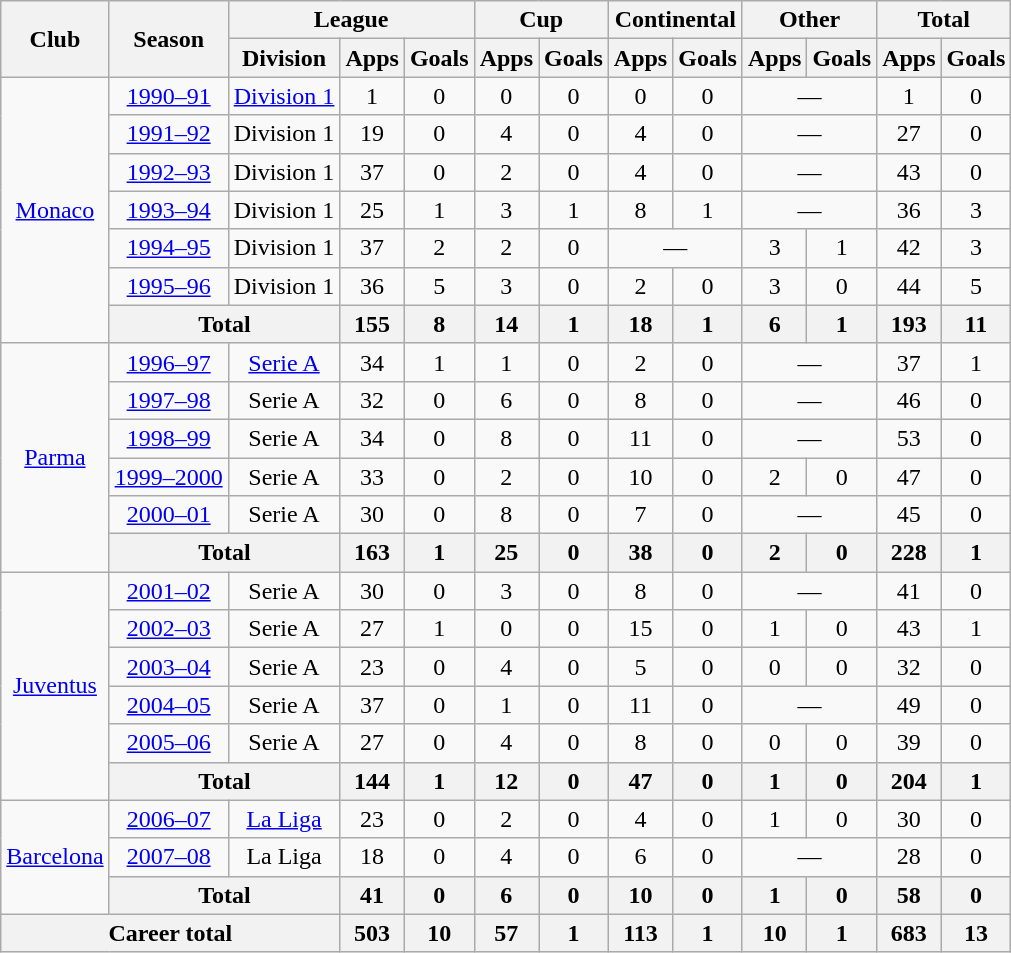<table class="wikitable" style="text-align:center">
<tr>
<th rowspan="2">Club</th>
<th rowspan="2">Season</th>
<th colspan="3">League</th>
<th colspan="2">Cup</th>
<th colspan="2">Continental</th>
<th colspan="2">Other</th>
<th colspan="2">Total</th>
</tr>
<tr>
<th>Division</th>
<th>Apps</th>
<th>Goals</th>
<th>Apps</th>
<th>Goals</th>
<th>Apps</th>
<th>Goals</th>
<th>Apps</th>
<th>Goals</th>
<th>Apps</th>
<th>Goals</th>
</tr>
<tr>
<td rowspan="7"><a href='#'>Monaco</a></td>
<td><a href='#'>1990–91</a></td>
<td><a href='#'>Division 1</a></td>
<td>1</td>
<td>0</td>
<td>0</td>
<td>0</td>
<td>0</td>
<td>0</td>
<td colspan="2">—</td>
<td>1</td>
<td>0</td>
</tr>
<tr>
<td><a href='#'>1991–92</a></td>
<td>Division 1</td>
<td>19</td>
<td>0</td>
<td>4</td>
<td>0</td>
<td>4</td>
<td>0</td>
<td colspan="2">—</td>
<td>27</td>
<td>0</td>
</tr>
<tr>
<td><a href='#'>1992–93</a></td>
<td>Division 1</td>
<td>37</td>
<td>0</td>
<td>2</td>
<td>0</td>
<td>4</td>
<td>0</td>
<td colspan="2">—</td>
<td>43</td>
<td>0</td>
</tr>
<tr>
<td><a href='#'>1993–94</a></td>
<td>Division 1</td>
<td>25</td>
<td>1</td>
<td>3</td>
<td>1</td>
<td>8</td>
<td>1</td>
<td colspan="2">—</td>
<td>36</td>
<td>3</td>
</tr>
<tr>
<td><a href='#'>1994–95</a></td>
<td>Division 1</td>
<td>37</td>
<td>2</td>
<td>2</td>
<td>0</td>
<td colspan="2">—</td>
<td>3</td>
<td>1</td>
<td>42</td>
<td>3</td>
</tr>
<tr>
<td><a href='#'>1995–96</a></td>
<td>Division 1</td>
<td>36</td>
<td>5</td>
<td>3</td>
<td>0</td>
<td>2</td>
<td>0</td>
<td>3</td>
<td>0</td>
<td>44</td>
<td>5</td>
</tr>
<tr>
<th colspan="2">Total</th>
<th>155</th>
<th>8</th>
<th>14</th>
<th>1</th>
<th>18</th>
<th>1</th>
<th>6</th>
<th>1</th>
<th>193</th>
<th>11</th>
</tr>
<tr>
<td rowspan="6"><a href='#'>Parma</a></td>
<td><a href='#'>1996–97</a></td>
<td><a href='#'>Serie A</a></td>
<td>34</td>
<td>1</td>
<td>1</td>
<td>0</td>
<td>2</td>
<td>0</td>
<td colspan="2">—</td>
<td>37</td>
<td>1</td>
</tr>
<tr>
<td><a href='#'>1997–98</a></td>
<td>Serie A</td>
<td>32</td>
<td>0</td>
<td>6</td>
<td>0</td>
<td>8</td>
<td>0</td>
<td colspan="2">—</td>
<td>46</td>
<td>0</td>
</tr>
<tr>
<td><a href='#'>1998–99</a></td>
<td>Serie A</td>
<td>34</td>
<td>0</td>
<td>8</td>
<td>0</td>
<td>11</td>
<td>0</td>
<td colspan="2">—</td>
<td>53</td>
<td>0</td>
</tr>
<tr>
<td><a href='#'>1999–2000</a></td>
<td>Serie A</td>
<td>33</td>
<td>0</td>
<td>2</td>
<td>0</td>
<td>10</td>
<td>0</td>
<td>2</td>
<td>0</td>
<td>47</td>
<td>0</td>
</tr>
<tr>
<td><a href='#'>2000–01</a></td>
<td>Serie A</td>
<td>30</td>
<td>0</td>
<td>8</td>
<td>0</td>
<td>7</td>
<td>0</td>
<td colspan="2">—</td>
<td>45</td>
<td>0</td>
</tr>
<tr>
<th colspan="2">Total</th>
<th>163</th>
<th>1</th>
<th>25</th>
<th>0</th>
<th>38</th>
<th>0</th>
<th>2</th>
<th>0</th>
<th>228</th>
<th>1</th>
</tr>
<tr>
<td rowspan="6"><a href='#'>Juventus</a></td>
<td><a href='#'>2001–02</a></td>
<td>Serie A</td>
<td>30</td>
<td>0</td>
<td>3</td>
<td>0</td>
<td>8</td>
<td>0</td>
<td colspan="2">—</td>
<td>41</td>
<td>0</td>
</tr>
<tr>
<td><a href='#'>2002–03</a></td>
<td>Serie A</td>
<td>27</td>
<td>1</td>
<td>0</td>
<td>0</td>
<td>15</td>
<td>0</td>
<td>1</td>
<td>0</td>
<td>43</td>
<td>1</td>
</tr>
<tr>
<td><a href='#'>2003–04</a></td>
<td>Serie A</td>
<td>23</td>
<td>0</td>
<td>4</td>
<td>0</td>
<td>5</td>
<td>0</td>
<td>0</td>
<td>0</td>
<td>32</td>
<td>0</td>
</tr>
<tr>
<td><a href='#'>2004–05</a></td>
<td>Serie A</td>
<td>37</td>
<td>0</td>
<td>1</td>
<td>0</td>
<td>11</td>
<td>0</td>
<td colspan="2">—</td>
<td>49</td>
<td>0</td>
</tr>
<tr>
<td><a href='#'>2005–06</a></td>
<td>Serie A</td>
<td>27</td>
<td>0</td>
<td>4</td>
<td>0</td>
<td>8</td>
<td>0</td>
<td>0</td>
<td>0</td>
<td>39</td>
<td>0</td>
</tr>
<tr>
<th colspan="2">Total</th>
<th>144</th>
<th>1</th>
<th>12</th>
<th>0</th>
<th>47</th>
<th>0</th>
<th>1</th>
<th>0</th>
<th>204</th>
<th>1</th>
</tr>
<tr>
<td rowspan="3"><a href='#'>Barcelona</a></td>
<td><a href='#'>2006–07</a></td>
<td><a href='#'>La Liga</a></td>
<td>23</td>
<td>0</td>
<td>2</td>
<td>0</td>
<td>4</td>
<td>0</td>
<td>1</td>
<td>0</td>
<td>30</td>
<td>0</td>
</tr>
<tr>
<td><a href='#'>2007–08</a></td>
<td>La Liga</td>
<td>18</td>
<td>0</td>
<td>4</td>
<td>0</td>
<td>6</td>
<td>0</td>
<td colspan="2">—</td>
<td>28</td>
<td>0</td>
</tr>
<tr>
<th colspan="2">Total</th>
<th>41</th>
<th>0</th>
<th>6</th>
<th>0</th>
<th>10</th>
<th>0</th>
<th>1</th>
<th>0</th>
<th>58</th>
<th>0</th>
</tr>
<tr>
<th colspan="3">Career total</th>
<th>503</th>
<th>10</th>
<th>57</th>
<th>1</th>
<th>113</th>
<th>1</th>
<th>10</th>
<th>1</th>
<th>683</th>
<th>13</th>
</tr>
</table>
